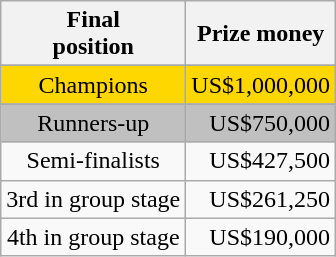<table Class="wikitable" style="text-align: center;" style="font-size: 95%">
<tr>
<th>Final<br>position</th>
<th>Prize money</th>
</tr>
<tr>
</tr>
<tr style="background:gold;">
<td>Champions</td>
<td align=right>US$1,000,000</td>
</tr>
<tr>
</tr>
<tr style="background:silver;">
<td>Runners-up</td>
<td align=right>US$750,000</td>
</tr>
<tr>
<td>Semi-finalists</td>
<td align=right>US$427,500</td>
</tr>
<tr>
<td>3rd in group stage</td>
<td align=right>US$261,250</td>
</tr>
<tr>
<td>4th in group stage</td>
<td align=right>US$190,000</td>
</tr>
</table>
